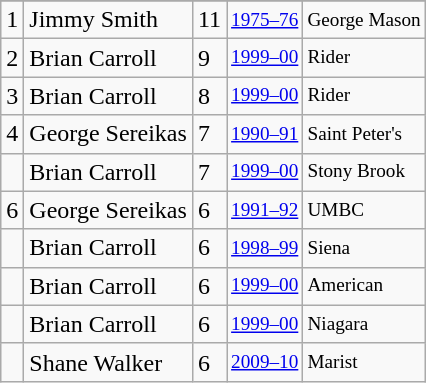<table class="wikitable">
<tr>
</tr>
<tr>
<td>1</td>
<td>Jimmy Smith</td>
<td>11</td>
<td style="font-size:80%;"><a href='#'>1975–76</a></td>
<td style="font-size:80%;">George Mason</td>
</tr>
<tr>
<td>2</td>
<td>Brian Carroll</td>
<td>9</td>
<td style="font-size:80%;"><a href='#'>1999–00</a></td>
<td style="font-size:80%;">Rider</td>
</tr>
<tr>
<td>3</td>
<td>Brian Carroll</td>
<td>8</td>
<td style="font-size:80%;"><a href='#'>1999–00</a></td>
<td style="font-size:80%;">Rider</td>
</tr>
<tr>
<td>4</td>
<td>George Sereikas</td>
<td>7</td>
<td style="font-size:80%;"><a href='#'>1990–91</a></td>
<td style="font-size:80%;">Saint Peter's</td>
</tr>
<tr>
<td></td>
<td>Brian Carroll</td>
<td>7</td>
<td style="font-size:80%;"><a href='#'>1999–00</a></td>
<td style="font-size:80%;">Stony Brook</td>
</tr>
<tr>
<td>6</td>
<td>George Sereikas</td>
<td>6</td>
<td style="font-size:80%;"><a href='#'>1991–92</a></td>
<td style="font-size:80%;">UMBC</td>
</tr>
<tr>
<td></td>
<td>Brian Carroll</td>
<td>6</td>
<td style="font-size:80%;"><a href='#'>1998–99</a></td>
<td style="font-size:80%;">Siena</td>
</tr>
<tr>
<td></td>
<td>Brian Carroll</td>
<td>6</td>
<td style="font-size:80%;"><a href='#'>1999–00</a></td>
<td style="font-size:80%;">American</td>
</tr>
<tr>
<td></td>
<td>Brian Carroll</td>
<td>6</td>
<td style="font-size:80%;"><a href='#'>1999–00</a></td>
<td style="font-size:80%;">Niagara</td>
</tr>
<tr>
<td></td>
<td>Shane Walker</td>
<td>6</td>
<td style="font-size:80%;"><a href='#'>2009–10</a></td>
<td style="font-size:80%;">Marist</td>
</tr>
</table>
